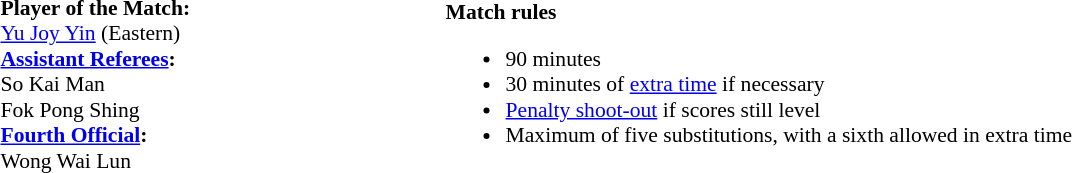<table width=100% style="font-size:90%">
<tr>
<td><br><strong>Player of the Match:</strong>
<br><a href='#'>Yu Joy Yin</a> (Eastern)<br><strong><a href='#'>Assistant Referees</a>:</strong>
<br>So Kai Man
<br>Fok Pong Shing
<br><strong><a href='#'>Fourth Official</a>:</strong>
<br>Wong Wai Lun</td>
<td><br><strong>Match rules</strong><ul><li>90 minutes</li><li>30 minutes of <a href='#'>extra time</a> if necessary</li><li><a href='#'>Penalty shoot-out</a> if scores still level</li><li>Maximum of five substitutions, with a sixth allowed in extra time</li></ul></td>
</tr>
</table>
